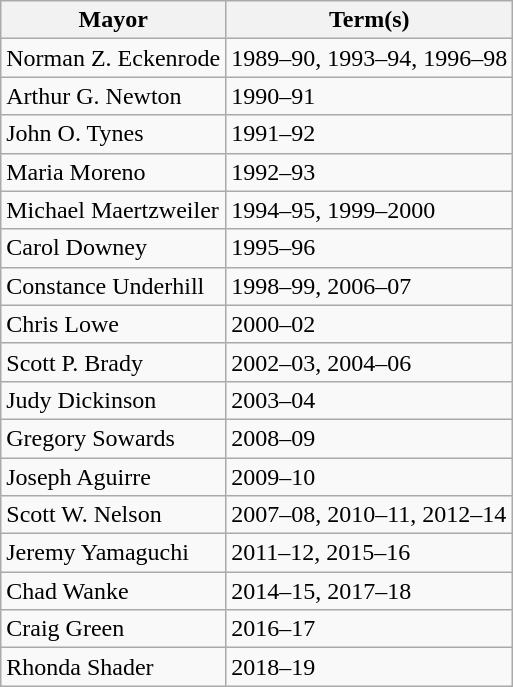<table class="wikitable">
<tr>
<th>Mayor</th>
<th>Term(s)</th>
</tr>
<tr>
<td>Norman Z. Eckenrode</td>
<td>1989–90, 1993–94, 1996–98</td>
</tr>
<tr>
<td>Arthur G. Newton</td>
<td>1990–91</td>
</tr>
<tr>
<td>John O. Tynes</td>
<td>1991–92</td>
</tr>
<tr>
<td>Maria Moreno</td>
<td>1992–93</td>
</tr>
<tr>
<td>Michael Maertzweiler</td>
<td>1994–95, 1999–2000</td>
</tr>
<tr>
<td>Carol Downey</td>
<td>1995–96</td>
</tr>
<tr>
<td>Constance Underhill</td>
<td>1998–99, 2006–07</td>
</tr>
<tr>
<td>Chris Lowe</td>
<td>2000–02</td>
</tr>
<tr>
<td>Scott P. Brady</td>
<td>2002–03, 2004–06</td>
</tr>
<tr>
<td>Judy Dickinson</td>
<td>2003–04</td>
</tr>
<tr>
<td>Gregory Sowards</td>
<td>2008–09</td>
</tr>
<tr>
<td>Joseph Aguirre</td>
<td>2009–10</td>
</tr>
<tr>
<td>Scott W. Nelson</td>
<td>2007–08, 2010–11, 2012–14</td>
</tr>
<tr>
<td>Jeremy Yamaguchi</td>
<td>2011–12, 2015–16</td>
</tr>
<tr>
<td>Chad Wanke</td>
<td>2014–15, 2017–18</td>
</tr>
<tr>
<td>Craig Green</td>
<td>2016–17</td>
</tr>
<tr>
<td>Rhonda Shader</td>
<td>2018–19</td>
</tr>
</table>
